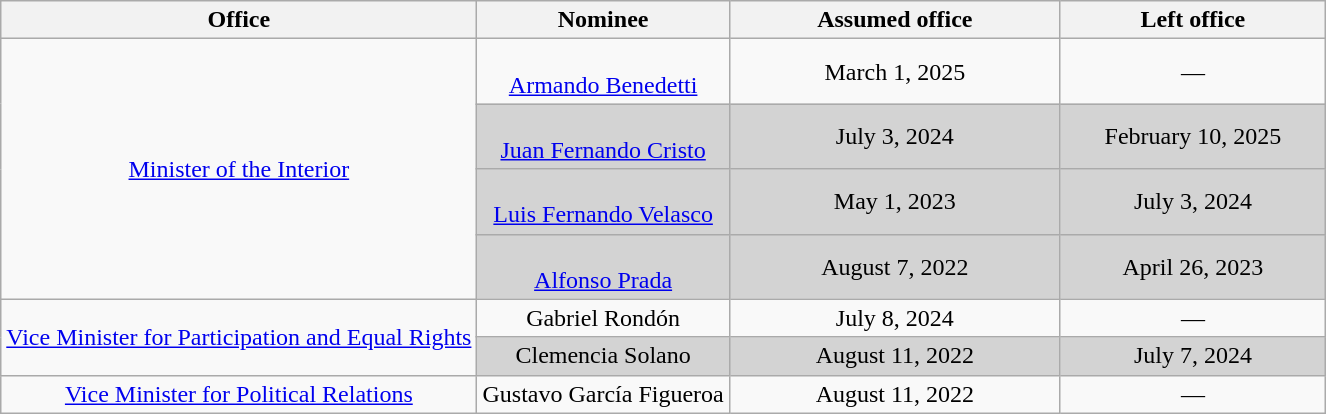<table class="wikitable sortable" style="text-align:center">
<tr>
<th>Office</th>
<th>Nominee</th>
<th style="width:25%;" data-sort-type="date">Assumed office</th>
<th style="width:20%;" data-sort-type="date">Left office</th>
</tr>
<tr>
<td rowspan=4><a href='#'>Minister of the Interior</a></td>
<td><br><a href='#'>Armando Benedetti</a></td>
<td>March 1, 2025<br></td>
<td>—</td>
</tr>
<tr style="background:lightgray;">
<td><br><a href='#'>Juan Fernando Cristo</a></td>
<td>July 3, 2024<br></td>
<td>February 10, 2025</td>
</tr>
<tr style="background:lightgray;">
<td><br><a href='#'>Luis Fernando Velasco</a></td>
<td>May 1, 2023<br></td>
<td>July 3, 2024</td>
</tr>
<tr style="background:lightgray;">
<td><br><a href='#'>Alfonso Prada</a></td>
<td>August 7, 2022<br></td>
<td>April 26, 2023</td>
</tr>
<tr>
<td rowspan=2><a href='#'>Vice Minister for Participation and Equal Rights</a></td>
<td>Gabriel Rondón</td>
<td>July 8, 2024</td>
<td>—</td>
</tr>
<tr style="background:lightgray;">
<td>Clemencia Solano</td>
<td>August 11, 2022</td>
<td>July 7, 2024</td>
</tr>
<tr>
<td><a href='#'>Vice Minister for Political Relations</a></td>
<td>Gustavo García Figueroa</td>
<td>August 11, 2022</td>
<td>—</td>
</tr>
</table>
